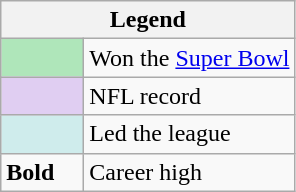<table class="wikitable mw-collapsible mw-collapsed">
<tr>
<th colspan="2">Legend</th>
</tr>
<tr>
<td style="background:#afe6ba; width:3em;"></td>
<td>Won the <a href='#'>Super Bowl</a></td>
</tr>
<tr>
<td style="background:#e0cef2; width:3em;"></td>
<td>NFL record</td>
</tr>
<tr>
<td style="background:#cfecec; width:3em;"></td>
<td>Led the league</td>
</tr>
<tr>
<td><strong>Bold</strong></td>
<td>Career high</td>
</tr>
</table>
